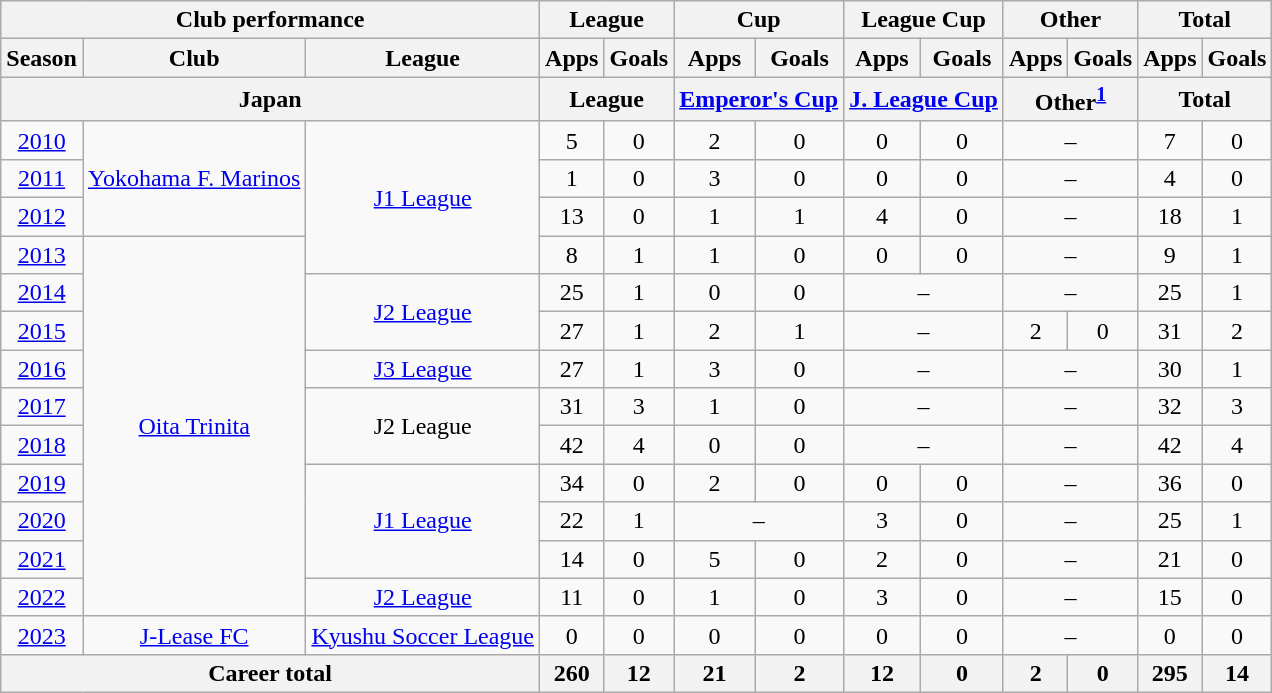<table class="wikitable" style="text-align:center;">
<tr>
<th colspan=3>Club performance</th>
<th colspan=2>League</th>
<th colspan=2>Cup</th>
<th colspan=2>League Cup</th>
<th colspan=2>Other</th>
<th colspan=2>Total</th>
</tr>
<tr>
<th>Season</th>
<th>Club</th>
<th>League</th>
<th>Apps</th>
<th>Goals</th>
<th>Apps</th>
<th>Goals</th>
<th>Apps</th>
<th>Goals</th>
<th>Apps</th>
<th>Goals</th>
<th>Apps</th>
<th>Goals</th>
</tr>
<tr>
<th colspan=3>Japan</th>
<th colspan=2>League</th>
<th colspan=2><a href='#'>Emperor's Cup</a></th>
<th colspan=2><a href='#'>J. League Cup</a></th>
<th colspan="2">Other<sup><a href='#'>1</a></sup></th>
<th colspan=2>Total</th>
</tr>
<tr>
<td><a href='#'>2010</a></td>
<td rowspan="3"><a href='#'>Yokohama F. Marinos</a></td>
<td rowspan="4"><a href='#'>J1 League</a></td>
<td>5</td>
<td>0</td>
<td>2</td>
<td>0</td>
<td>0</td>
<td>0</td>
<td colspan="2">–</td>
<td>7</td>
<td>0</td>
</tr>
<tr>
<td><a href='#'>2011</a></td>
<td>1</td>
<td>0</td>
<td>3</td>
<td>0</td>
<td>0</td>
<td>0</td>
<td colspan="2">–</td>
<td>4</td>
<td>0</td>
</tr>
<tr>
<td><a href='#'>2012</a></td>
<td>13</td>
<td>0</td>
<td>1</td>
<td>1</td>
<td>4</td>
<td>0</td>
<td colspan="2">–</td>
<td>18</td>
<td>1</td>
</tr>
<tr>
<td><a href='#'>2013</a></td>
<td rowspan="10"><a href='#'>Oita Trinita</a></td>
<td>8</td>
<td>1</td>
<td>1</td>
<td>0</td>
<td>0</td>
<td>0</td>
<td colspan="2">–</td>
<td>9</td>
<td>1</td>
</tr>
<tr>
<td><a href='#'>2014</a></td>
<td rowspan="2"><a href='#'>J2 League</a></td>
<td>25</td>
<td>1</td>
<td>0</td>
<td>0</td>
<td colspan="2">–</td>
<td colspan="2">–</td>
<td>25</td>
<td>1</td>
</tr>
<tr>
<td><a href='#'>2015</a></td>
<td>27</td>
<td>1</td>
<td>2</td>
<td>1</td>
<td colspan="2">–</td>
<td>2</td>
<td>0</td>
<td>31</td>
<td>2</td>
</tr>
<tr>
<td><a href='#'>2016</a></td>
<td><a href='#'>J3 League</a></td>
<td>27</td>
<td>1</td>
<td>3</td>
<td>0</td>
<td colspan="2">–</td>
<td colspan="2">–</td>
<td>30</td>
<td>1</td>
</tr>
<tr>
<td><a href='#'>2017</a></td>
<td rowspan="2">J2 League</td>
<td>31</td>
<td>3</td>
<td>1</td>
<td>0</td>
<td colspan="2">–</td>
<td colspan="2">–</td>
<td>32</td>
<td>3</td>
</tr>
<tr>
<td><a href='#'>2018</a></td>
<td>42</td>
<td>4</td>
<td>0</td>
<td>0</td>
<td colspan=2>–</td>
<td colspan="2">–</td>
<td>42</td>
<td>4</td>
</tr>
<tr>
<td><a href='#'>2019</a></td>
<td rowspan="3"><a href='#'>J1 League</a></td>
<td>34</td>
<td>0</td>
<td>2</td>
<td>0</td>
<td>0</td>
<td>0</td>
<td colspan=2>–</td>
<td>36</td>
<td>0</td>
</tr>
<tr>
<td><a href='#'>2020</a></td>
<td>22</td>
<td>1</td>
<td colspan="2">–</td>
<td>3</td>
<td>0</td>
<td colspan="2">–</td>
<td>25</td>
<td>1</td>
</tr>
<tr>
<td><a href='#'>2021</a></td>
<td>14</td>
<td>0</td>
<td>5</td>
<td>0</td>
<td>2</td>
<td>0</td>
<td colspan="2">–</td>
<td>21</td>
<td>0</td>
</tr>
<tr>
<td><a href='#'>2022</a></td>
<td><a href='#'>J2 League</a></td>
<td>11</td>
<td>0</td>
<td>1</td>
<td>0</td>
<td>3</td>
<td>0</td>
<td colspan="2">–</td>
<td>15</td>
<td>0</td>
</tr>
<tr>
<td><a href='#'>2023</a></td>
<td><a href='#'>J-Lease FC</a></td>
<td><a href='#'>Kyushu Soccer League</a></td>
<td>0</td>
<td>0</td>
<td>0</td>
<td>0</td>
<td>0</td>
<td>0</td>
<td colspan="2">–</td>
<td>0</td>
<td>0</td>
</tr>
<tr>
<th colspan="3">Career total</th>
<th>260</th>
<th>12</th>
<th>21</th>
<th>2</th>
<th>12</th>
<th>0</th>
<th>2</th>
<th>0</th>
<th>295</th>
<th>14</th>
</tr>
</table>
